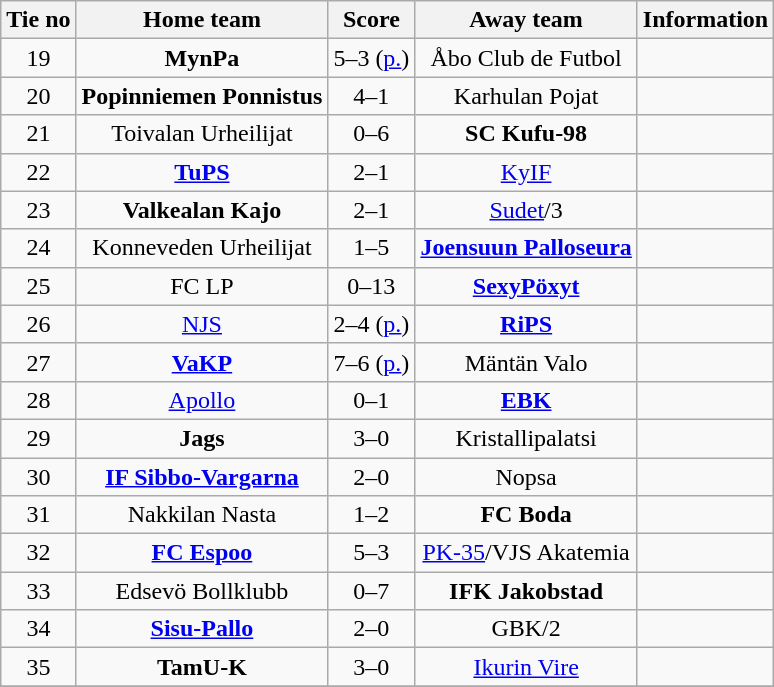<table class="wikitable" style="text-align:center">
<tr>
<th style= width="40px">Tie no</th>
<th style= width="150px">Home team</th>
<th style= width="60px">Score</th>
<th style= width="150px">Away team</th>
<th style= width="30px">Information</th>
</tr>
<tr>
<td>19</td>
<td><strong>MynPa</strong></td>
<td>5–3 (<a href='#'>p.</a>)</td>
<td>Åbo Club de Futbol</td>
<td></td>
</tr>
<tr>
<td>20</td>
<td><strong>Popinniemen Ponnistus</strong></td>
<td>4–1</td>
<td>Karhulan Pojat</td>
<td></td>
</tr>
<tr>
<td>21</td>
<td>Toivalan Urheilijat</td>
<td>0–6</td>
<td><strong>SC Kufu-98</strong></td>
<td></td>
</tr>
<tr>
<td>22</td>
<td><strong><a href='#'>TuPS</a></strong></td>
<td>2–1</td>
<td><a href='#'>KyIF</a></td>
<td></td>
</tr>
<tr>
<td>23</td>
<td><strong>Valkealan Kajo</strong></td>
<td>2–1</td>
<td><a href='#'>Sudet</a>/3</td>
<td></td>
</tr>
<tr>
<td>24</td>
<td>Konneveden Urheilijat</td>
<td>1–5</td>
<td><strong><a href='#'>Joensuun Palloseura</a></strong></td>
<td></td>
</tr>
<tr>
<td>25</td>
<td>FC LP</td>
<td>0–13</td>
<td><strong><a href='#'>SexyPöxyt</a></strong></td>
<td></td>
</tr>
<tr>
<td>26</td>
<td><a href='#'>NJS</a></td>
<td>2–4 (<a href='#'>p.</a>)</td>
<td><strong><a href='#'>RiPS</a></strong></td>
<td></td>
</tr>
<tr>
<td>27</td>
<td><strong><a href='#'>VaKP</a></strong></td>
<td>7–6 (<a href='#'>p.</a>)</td>
<td>Mäntän Valo</td>
<td></td>
</tr>
<tr>
<td>28</td>
<td><a href='#'>Apollo</a></td>
<td>0–1</td>
<td><strong><a href='#'>EBK</a></strong></td>
<td></td>
</tr>
<tr>
<td>29</td>
<td><strong>Jags</strong></td>
<td>3–0</td>
<td>Kristallipalatsi</td>
<td></td>
</tr>
<tr>
<td>30</td>
<td><strong><a href='#'>IF Sibbo-Vargarna</a></strong></td>
<td>2–0</td>
<td>Nopsa</td>
<td></td>
</tr>
<tr>
<td>31</td>
<td>Nakkilan Nasta</td>
<td>1–2</td>
<td><strong>FC Boda</strong></td>
<td></td>
</tr>
<tr>
<td>32</td>
<td><strong><a href='#'>FC Espoo</a></strong></td>
<td>5–3</td>
<td><a href='#'>PK-35</a>/VJS Akatemia</td>
<td></td>
</tr>
<tr>
<td>33</td>
<td>Edsevö Bollklubb</td>
<td>0–7</td>
<td><strong>IFK Jakobstad</strong></td>
<td></td>
</tr>
<tr>
<td>34</td>
<td><strong><a href='#'>Sisu-Pallo</a></strong></td>
<td>2–0</td>
<td GBK Kokkola>GBK/2</td>
<td></td>
</tr>
<tr>
<td>35</td>
<td><strong>TamU-K</strong></td>
<td>3–0</td>
<td><a href='#'>Ikurin Vire</a></td>
<td></td>
</tr>
<tr>
</tr>
</table>
